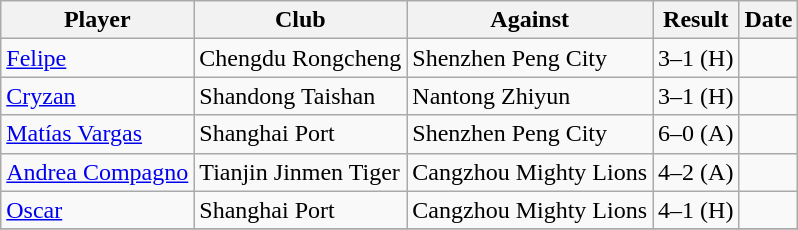<table class="wikitable">
<tr>
<th>Player</th>
<th>Club</th>
<th>Against</th>
<th style="text-align:center">Result</th>
<th>Date</th>
</tr>
<tr>
<td> <a href='#'>Felipe</a></td>
<td>Chengdu Rongcheng</td>
<td>Shenzhen Peng City</td>
<td align="center">3–1 (H)</td>
<td></td>
</tr>
<tr>
<td> <a href='#'>Cryzan</a></td>
<td>Shandong Taishan</td>
<td>Nantong Zhiyun</td>
<td align="center">3–1 (H)</td>
<td></td>
</tr>
<tr>
<td> <a href='#'>Matías Vargas</a></td>
<td>Shanghai Port</td>
<td>Shenzhen Peng City</td>
<td align="center">6–0 (A)</td>
<td></td>
</tr>
<tr>
<td> <a href='#'>Andrea Compagno</a></td>
<td>Tianjin Jinmen Tiger</td>
<td>Cangzhou Mighty Lions</td>
<td align="center">4–2 (A)</td>
<td></td>
</tr>
<tr>
<td> <a href='#'>Oscar</a></td>
<td>Shanghai Port</td>
<td>Cangzhou Mighty Lions</td>
<td align="center">4–1 (H)</td>
<td></td>
</tr>
<tr>
</tr>
</table>
